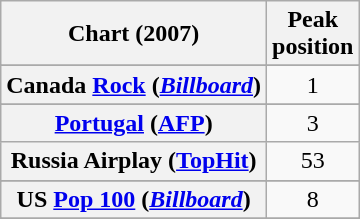<table class="wikitable sortable plainrowheaders" style="text-align:center">
<tr>
<th scope="col">Chart (2007)</th>
<th scope="col">Peak<br>position</th>
</tr>
<tr>
</tr>
<tr>
</tr>
<tr>
</tr>
<tr>
</tr>
<tr>
</tr>
<tr>
</tr>
<tr>
<th scope="row">Canada <a href='#'>Rock</a> (<em><a href='#'>Billboard</a></em>)</th>
<td>1</td>
</tr>
<tr>
</tr>
<tr>
</tr>
<tr>
</tr>
<tr>
</tr>
<tr>
</tr>
<tr>
</tr>
<tr>
</tr>
<tr>
</tr>
<tr>
</tr>
<tr>
<th scope="row"><a href='#'>Portugal</a> (<a href='#'>AFP</a>)</th>
<td>3</td>
</tr>
<tr>
<th scope="row">Russia Airplay (<a href='#'>TopHit</a>)</th>
<td>53</td>
</tr>
<tr>
</tr>
<tr>
</tr>
<tr>
</tr>
<tr>
</tr>
<tr>
</tr>
<tr>
</tr>
<tr>
</tr>
<tr>
<th scope="row">US <a href='#'>Pop 100</a> (<em><a href='#'>Billboard</a></em>)</th>
<td>8</td>
</tr>
<tr>
</tr>
<tr>
</tr>
<tr>
</tr>
<tr>
</tr>
<tr>
</tr>
</table>
